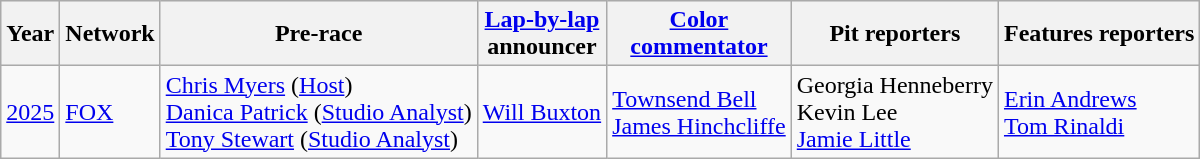<table class="wikitable">
<tr style="background:#efefef;">
<th>Year</th>
<th>Network</th>
<th>Pre-race</th>
<th><a href='#'>Lap-by-lap</a><br>announcer</th>
<th><a href='#'>Color<br>commentator</a></th>
<th>Pit reporters</th>
<th>Features reporters</th>
</tr>
<tr>
<td><a href='#'>2025</a></td>
<td><a href='#'>FOX</a></td>
<td><a href='#'>Chris Myers</a> (<a href='#'>Host</a>)<br><a href='#'>Danica Patrick</a> (<a href='#'>Studio Analyst</a>)<br><a href='#'>Tony Stewart</a> (<a href='#'>Studio Analyst</a>)</td>
<td><a href='#'>Will Buxton</a></td>
<td><a href='#'>Townsend Bell</a><br><a href='#'>James Hinchcliffe</a></td>
<td>Georgia Henneberry<br>Kevin Lee<br><a href='#'>Jamie Little</a></td>
<td><a href='#'>Erin Andrews</a><br><a href='#'>Tom Rinaldi</a></td>
</tr>
</table>
